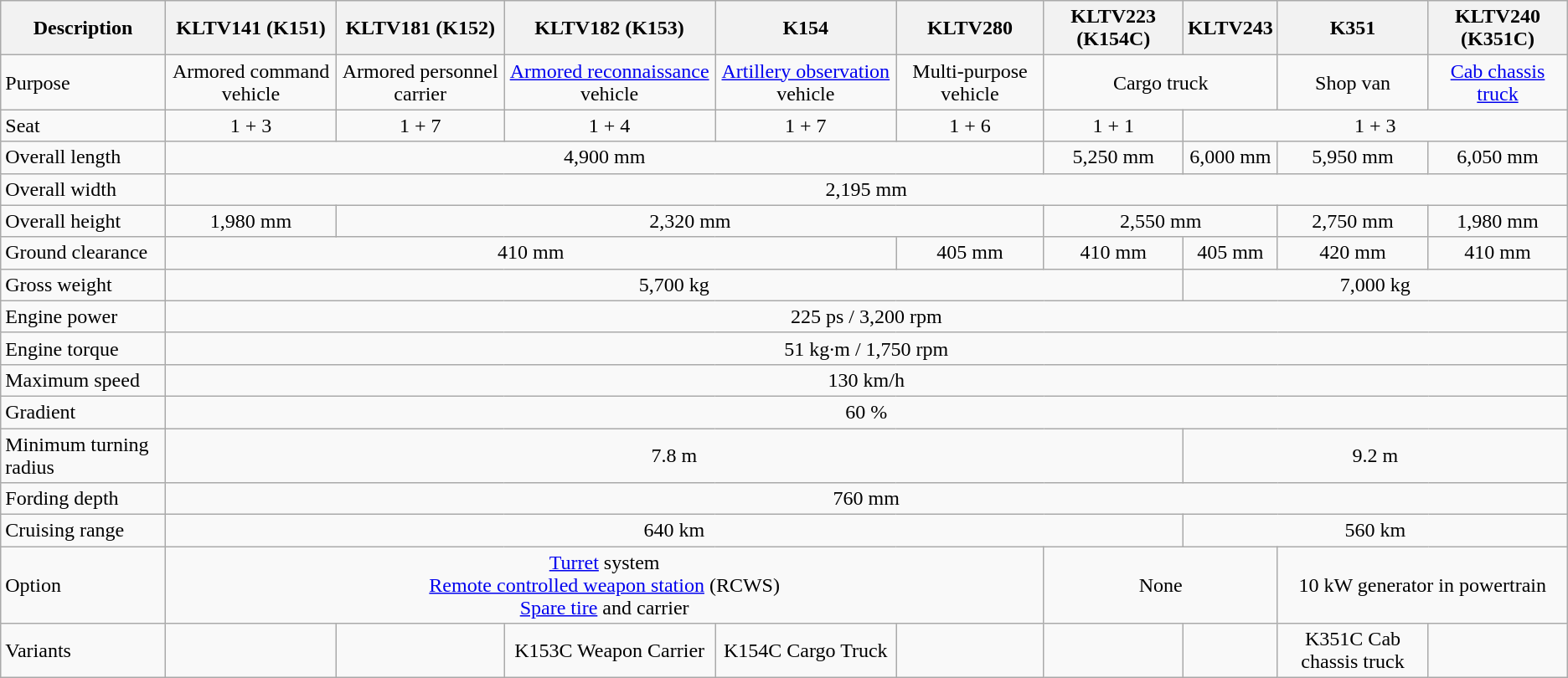<table class="wikitable">
<tr>
<th>Description</th>
<th style="text-align:center;">KLTV141 (K151)</th>
<th style="text-align:center;">KLTV181 (K152)</th>
<th style="text-align:center;">KLTV182 (K153)</th>
<th style="text-align:center;">K154</th>
<th style="text-align:center;">KLTV280</th>
<th style="text-align:center;">KLTV223 (K154C)</th>
<th style="text-align:center;">KLTV243</th>
<th style="text-align:center;">K351</th>
<th style="text-align:center;">KLTV240 (K351C)</th>
</tr>
<tr>
<td>Purpose</td>
<td style="text-align:center;">Armored command vehicle</td>
<td style="text-align:center;">Armored personnel carrier</td>
<td style="text-align:center;"><a href='#'>Armored reconnaissance</a> vehicle</td>
<td style="text-align:center;"><a href='#'>Artillery observation</a> vehicle</td>
<td style="text-align:center;">Multi-purpose vehicle</td>
<td colspan="2" style="text-align:center;">Cargo truck</td>
<td style="text-align:center;">Shop van</td>
<td style="text-align:center;"><a href='#'>Cab chassis truck</a></td>
</tr>
<tr>
<td>Seat</td>
<td style="text-align:center;">1 + 3</td>
<td style="text-align:center;">1 + 7</td>
<td style="text-align:center;">1 + 4</td>
<td style="text-align:center;">1 + 7</td>
<td style="text-align:center;">1 + 6</td>
<td style="text-align:center;">1 + 1</td>
<td colspan="3" style="text-align:center;">1 + 3</td>
</tr>
<tr>
<td>Overall length</td>
<td colspan="5" style="text-align:center;">4,900 mm</td>
<td style="text-align:center;">5,250 mm</td>
<td style="text-align:center;">6,000 mm</td>
<td style="text-align:center;">5,950 mm</td>
<td style="text-align:center;">6,050 mm</td>
</tr>
<tr>
<td>Overall width</td>
<td colspan="9" style="text-align:center;">2,195 mm</td>
</tr>
<tr>
<td>Overall height</td>
<td style="text-align:center;">1,980 mm</td>
<td colspan="4" style="text-align:center;">2,320 mm</td>
<td colspan="2" style="text-align:center;">2,550 mm</td>
<td style="text-align:center;">2,750 mm</td>
<td style="text-align:center;">1,980 mm</td>
</tr>
<tr>
<td>Ground clearance</td>
<td colspan="4" style="text-align:center;">410 mm</td>
<td style="text-align:center;">405 mm</td>
<td style="text-align:center;">410 mm</td>
<td style="text-align:center;">405 mm</td>
<td style="text-align:center;">420 mm</td>
<td style="text-align:center;">410 mm</td>
</tr>
<tr>
<td>Gross weight</td>
<td colspan="6" style="text-align:center;">5,700 kg</td>
<td colspan="3" style="text-align:center;">7,000 kg</td>
</tr>
<tr>
<td>Engine power</td>
<td colspan="9" style="text-align:center;">225 ps / 3,200 rpm</td>
</tr>
<tr>
<td>Engine torque</td>
<td colspan="9" style="text-align:center;">51 kg·m / 1,750 rpm</td>
</tr>
<tr>
<td>Maximum speed</td>
<td colspan="9" style="text-align:center;">130 km/h</td>
</tr>
<tr>
<td>Gradient</td>
<td colspan="9" style="text-align:center;">60 %</td>
</tr>
<tr>
<td>Minimum turning radius</td>
<td colspan="6" style="text-align:center;">7.8 m</td>
<td colspan="3" style="text-align:center;">9.2 m</td>
</tr>
<tr>
<td>Fording depth</td>
<td colspan="9" style="text-align:center;">760 mm</td>
</tr>
<tr>
<td>Cruising range</td>
<td colspan="6" style="text-align:center;">640 km</td>
<td colspan="3" style="text-align:center;">560 km</td>
</tr>
<tr>
<td>Option</td>
<td colspan="5" style="text-align:center;"><a href='#'>Turret</a> system <br><a href='#'>Remote controlled weapon station</a> (RCWS) <br><a href='#'>Spare tire</a> and carrier</td>
<td colspan="2" style="text-align:center;">None</td>
<td colspan="2" style="text-align:center;">10 kW generator in powertrain</td>
</tr>
<tr>
<td>Variants</td>
<td></td>
<td></td>
<td style="text-align:center;">K153C Weapon Carrier</td>
<td style="text-align:center;">K154C Cargo Truck</td>
<td></td>
<td></td>
<td></td>
<td style="text-align:center;">K351C Cab chassis truck</td>
<td></td>
</tr>
</table>
